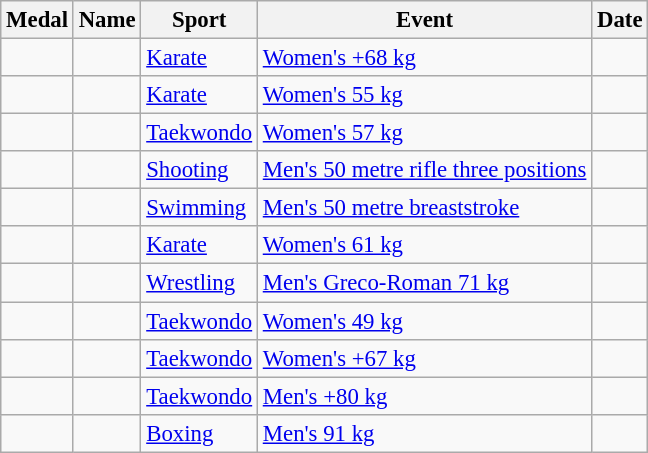<table class="wikitable sortable" style="font-size: 95%;">
<tr>
<th>Medal</th>
<th>Name</th>
<th>Sport</th>
<th>Event</th>
<th>Date</th>
</tr>
<tr>
<td></td>
<td></td>
<td><a href='#'>Karate</a></td>
<td><a href='#'>Women's +68 kg</a></td>
<td></td>
</tr>
<tr>
<td></td>
<td></td>
<td><a href='#'>Karate</a></td>
<td><a href='#'>Women's 55 kg</a></td>
<td></td>
</tr>
<tr>
<td></td>
<td></td>
<td><a href='#'>Taekwondo</a></td>
<td><a href='#'>Women's 57 kg</a></td>
<td></td>
</tr>
<tr>
<td></td>
<td></td>
<td><a href='#'>Shooting</a></td>
<td><a href='#'>Men's 50 metre rifle three positions</a></td>
<td></td>
</tr>
<tr>
<td></td>
<td></td>
<td><a href='#'>Swimming</a></td>
<td><a href='#'>Men's 50 metre breaststroke</a></td>
<td></td>
</tr>
<tr>
<td></td>
<td></td>
<td><a href='#'>Karate</a></td>
<td><a href='#'>Women's 61 kg</a></td>
<td></td>
</tr>
<tr>
<td></td>
<td></td>
<td><a href='#'>Wrestling</a></td>
<td><a href='#'>Men's Greco-Roman 71 kg</a></td>
<td></td>
</tr>
<tr>
<td></td>
<td></td>
<td><a href='#'>Taekwondo</a></td>
<td><a href='#'>Women's 49 kg</a></td>
<td></td>
</tr>
<tr>
<td></td>
<td></td>
<td><a href='#'>Taekwondo</a></td>
<td><a href='#'>Women's +67 kg</a></td>
<td></td>
</tr>
<tr>
<td></td>
<td></td>
<td><a href='#'>Taekwondo</a></td>
<td><a href='#'>Men's +80 kg</a></td>
<td></td>
</tr>
<tr>
<td></td>
<td></td>
<td><a href='#'>Boxing</a></td>
<td><a href='#'>Men's 91 kg</a></td>
<td></td>
</tr>
</table>
